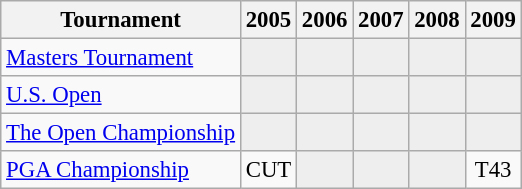<table class="wikitable" style="font-size:95%;text-align:center;">
<tr>
<th>Tournament</th>
<th>2005</th>
<th>2006</th>
<th>2007</th>
<th>2008</th>
<th>2009</th>
</tr>
<tr>
<td align=left><a href='#'>Masters Tournament</a></td>
<td style="background:#eeeeee;"></td>
<td style="background:#eeeeee;"></td>
<td style="background:#eeeeee;"></td>
<td style="background:#eeeeee;"></td>
<td style="background:#eeeeee;"></td>
</tr>
<tr>
<td align=left><a href='#'>U.S. Open</a></td>
<td style="background:#eeeeee;"></td>
<td style="background:#eeeeee;"></td>
<td style="background:#eeeeee;"></td>
<td style="background:#eeeeee;"></td>
<td style="background:#eeeeee;"></td>
</tr>
<tr>
<td align=left><a href='#'>The Open Championship</a></td>
<td style="background:#eeeeee;"></td>
<td style="background:#eeeeee;"></td>
<td style="background:#eeeeee;"></td>
<td style="background:#eeeeee;"></td>
<td style="background:#eeeeee;"></td>
</tr>
<tr>
<td align=left><a href='#'>PGA Championship</a></td>
<td>CUT</td>
<td style="background:#eeeeee;"></td>
<td style="background:#eeeeee;"></td>
<td style="background:#eeeeee;"></td>
<td>T43</td>
</tr>
</table>
